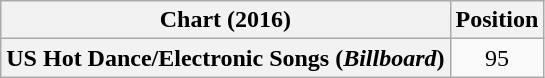<table class="wikitable plainrowheaders" style="text-align:center">
<tr>
<th scope="col">Chart (2016)</th>
<th scope="col">Position</th>
</tr>
<tr>
<th scope="row">US Hot Dance/Electronic Songs (<em>Billboard</em>)</th>
<td>95</td>
</tr>
</table>
